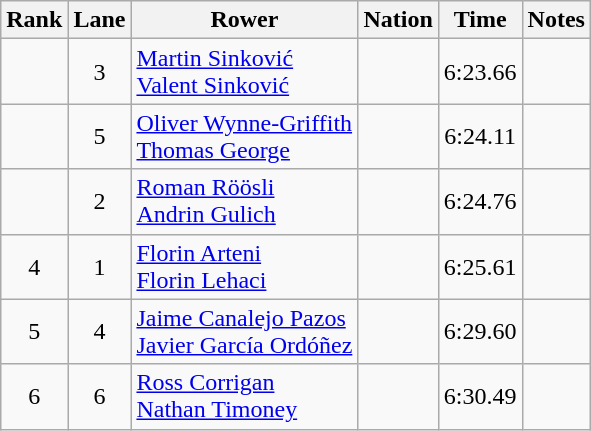<table class="wikitable sortable" style="text-align:center">
<tr>
<th>Rank</th>
<th>Lane</th>
<th>Rower</th>
<th>Nation</th>
<th>Time</th>
<th>Notes</th>
</tr>
<tr>
<td></td>
<td>3</td>
<td align=left><a href='#'>Martin Sinković</a><br><a href='#'>Valent Sinković</a></td>
<td align=left></td>
<td>6:23.66</td>
<td></td>
</tr>
<tr>
<td></td>
<td>5</td>
<td align=left><a href='#'>Oliver Wynne-Griffith</a><br><a href='#'>Thomas George</a></td>
<td align=left></td>
<td>6:24.11</td>
<td></td>
</tr>
<tr>
<td></td>
<td>2</td>
<td align=left><a href='#'>Roman Röösli</a><br><a href='#'>Andrin Gulich</a></td>
<td align=left></td>
<td>6:24.76</td>
<td></td>
</tr>
<tr>
<td>4</td>
<td>1</td>
<td align=left><a href='#'>Florin Arteni</a><br><a href='#'>Florin Lehaci</a></td>
<td align=left></td>
<td>6:25.61</td>
<td></td>
</tr>
<tr>
<td>5</td>
<td>4</td>
<td align=left><a href='#'>Jaime Canalejo Pazos</a><br><a href='#'>Javier García Ordóñez</a></td>
<td align=left></td>
<td>6:29.60</td>
<td></td>
</tr>
<tr>
<td>6</td>
<td>6</td>
<td align=left><a href='#'>Ross Corrigan</a><br><a href='#'>Nathan Timoney</a></td>
<td align=left></td>
<td>6:30.49</td>
<td></td>
</tr>
</table>
